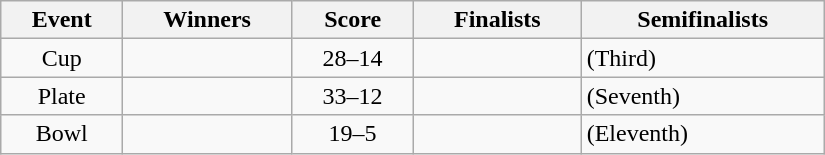<table class="wikitable" width=550 style="text-align: center">
<tr>
<th>Event</th>
<th>Winners</th>
<th>Score</th>
<th>Finalists</th>
<th>Semifinalists</th>
</tr>
<tr>
<td>Cup</td>
<td align=left></td>
<td>28–14</td>
<td align=left></td>
<td align=left> (Third)<br></td>
</tr>
<tr>
<td>Plate</td>
<td align=left></td>
<td>33–12</td>
<td align=left></td>
<td align=left> (Seventh)<br></td>
</tr>
<tr>
<td>Bowl</td>
<td align=left></td>
<td>19–5</td>
<td align=left></td>
<td align=left> (Eleventh)<br></td>
</tr>
</table>
